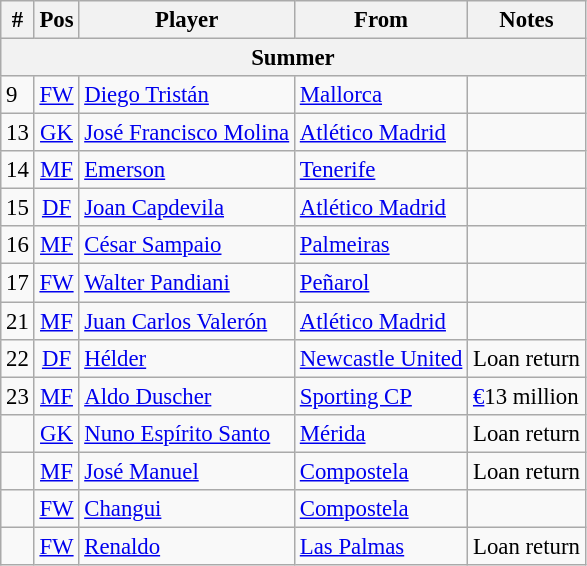<table class="wikitable" style="font-size:95%; text-align:left;">
<tr>
<th>#</th>
<th>Pos</th>
<th>Player</th>
<th>From</th>
<th>Notes</th>
</tr>
<tr>
<th colspan="5">Summer</th>
</tr>
<tr>
<td>9</td>
<td align="center"><a href='#'>FW</a></td>
<td> <a href='#'>Diego Tristán</a></td>
<td> <a href='#'>Mallorca</a></td>
<td></td>
</tr>
<tr>
<td>13</td>
<td align="center"><a href='#'>GK</a></td>
<td> <a href='#'>José Francisco Molina</a></td>
<td> <a href='#'>Atlético Madrid</a></td>
<td></td>
</tr>
<tr>
<td>14</td>
<td align="center"><a href='#'>MF</a></td>
<td> <a href='#'>Emerson</a></td>
<td> <a href='#'>Tenerife</a></td>
<td></td>
</tr>
<tr>
<td>15</td>
<td align="center"><a href='#'>DF</a></td>
<td> <a href='#'>Joan Capdevila</a></td>
<td> <a href='#'>Atlético Madrid</a></td>
<td></td>
</tr>
<tr>
<td>16</td>
<td align="center"><a href='#'>MF</a></td>
<td> <a href='#'>César Sampaio</a></td>
<td> <a href='#'>Palmeiras</a></td>
<td></td>
</tr>
<tr>
<td>17</td>
<td align="center"><a href='#'>FW</a></td>
<td> <a href='#'>Walter Pandiani</a></td>
<td> <a href='#'>Peñarol</a></td>
<td></td>
</tr>
<tr>
<td>21</td>
<td align="center"><a href='#'>MF</a></td>
<td> <a href='#'>Juan Carlos Valerón</a></td>
<td> <a href='#'>Atlético Madrid</a></td>
<td></td>
</tr>
<tr>
<td>22</td>
<td align="center"><a href='#'>DF</a></td>
<td> <a href='#'>Hélder</a></td>
<td> <a href='#'>Newcastle United</a></td>
<td>Loan return</td>
</tr>
<tr>
<td>23</td>
<td align="center"><a href='#'>MF</a></td>
<td> <a href='#'>Aldo Duscher</a></td>
<td> <a href='#'>Sporting CP</a></td>
<td><a href='#'>€</a>13 million</td>
</tr>
<tr>
<td></td>
<td align="center"><a href='#'>GK</a></td>
<td> <a href='#'>Nuno Espírito Santo</a></td>
<td> <a href='#'>Mérida</a></td>
<td>Loan return</td>
</tr>
<tr>
<td></td>
<td align="center"><a href='#'>MF</a></td>
<td> <a href='#'>José Manuel</a></td>
<td> <a href='#'>Compostela</a></td>
<td>Loan return</td>
</tr>
<tr>
<td></td>
<td align="center"><a href='#'>FW</a></td>
<td> <a href='#'>Changui</a></td>
<td> <a href='#'>Compostela</a></td>
<td></td>
</tr>
<tr>
<td></td>
<td align="center"><a href='#'>FW</a></td>
<td> <a href='#'>Renaldo</a></td>
<td> <a href='#'>Las Palmas</a></td>
<td>Loan return</td>
</tr>
</table>
